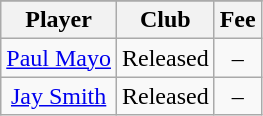<table class="wikitable" style="text-align: center">
<tr>
</tr>
<tr>
<th>Player</th>
<th>Club</th>
<th>Fee</th>
</tr>
<tr>
<td><a href='#'>Paul Mayo</a></td>
<td>Released</td>
<td>–</td>
</tr>
<tr>
<td><a href='#'>Jay Smith</a></td>
<td>Released</td>
<td>–</td>
</tr>
</table>
